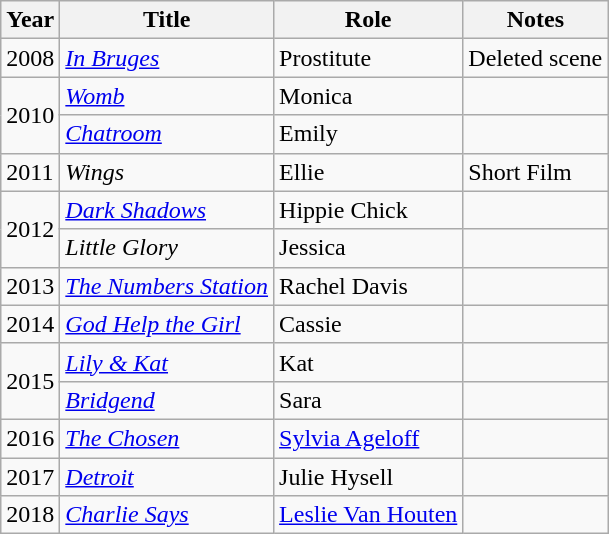<table class="wikitable sortable">
<tr>
<th>Year</th>
<th>Title</th>
<th>Role</th>
<th>Notes</th>
</tr>
<tr>
<td>2008</td>
<td><em><a href='#'>In Bruges</a></em></td>
<td>Prostitute</td>
<td>Deleted scene</td>
</tr>
<tr>
<td rowspan=2>2010</td>
<td><em><a href='#'>Womb</a></em></td>
<td>Monica</td>
<td></td>
</tr>
<tr>
<td><em><a href='#'>Chatroom</a></em></td>
<td>Emily</td>
<td></td>
</tr>
<tr>
<td>2011</td>
<td><em>Wings</em></td>
<td>Ellie</td>
<td>Short Film</td>
</tr>
<tr>
<td rowspan=2>2012</td>
<td><em><a href='#'>Dark Shadows</a></em></td>
<td>Hippie Chick</td>
<td></td>
</tr>
<tr>
<td><em>Little Glory</em></td>
<td>Jessica</td>
<td></td>
</tr>
<tr>
<td>2013</td>
<td><em><a href='#'>The Numbers Station</a></em></td>
<td>Rachel Davis</td>
<td></td>
</tr>
<tr>
<td>2014</td>
<td><em><a href='#'>God Help the Girl</a></em></td>
<td>Cassie</td>
<td></td>
</tr>
<tr>
<td rowspan=2>2015</td>
<td><em><a href='#'>Lily & Kat</a></em></td>
<td>Kat</td>
<td></td>
</tr>
<tr>
<td><em><a href='#'>Bridgend</a></em></td>
<td>Sara</td>
<td></td>
</tr>
<tr>
<td>2016</td>
<td><em><a href='#'>The Chosen</a></em></td>
<td><a href='#'>Sylvia Ageloff</a></td>
<td></td>
</tr>
<tr>
<td>2017</td>
<td><em><a href='#'>Detroit</a></em></td>
<td>Julie Hysell</td>
<td></td>
</tr>
<tr>
<td>2018</td>
<td><em><a href='#'>Charlie Says</a></em></td>
<td><a href='#'>Leslie Van Houten</a></td>
<td></td>
</tr>
</table>
